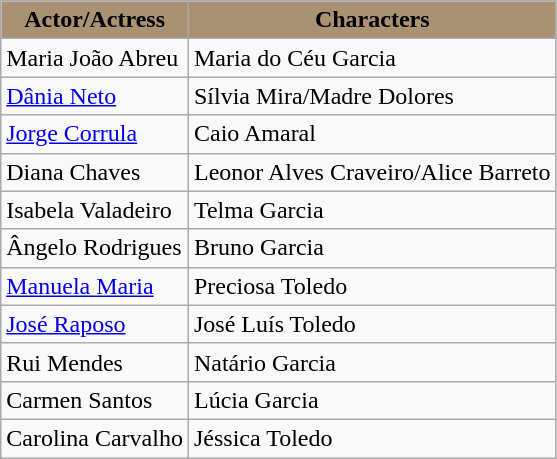<table class="wikitable sortable">
<tr>
<th style="background:#A99273;">Actor/Actress</th>
<th style="background:#A99273;">Characters</th>
</tr>
<tr>
<td>Maria João Abreu</td>
<td>Maria do Céu Garcia</td>
</tr>
<tr>
<td><a href='#'>Dânia Neto</a></td>
<td>Sílvia Mira/Madre Dolores</td>
</tr>
<tr>
<td><a href='#'>Jorge Corrula</a></td>
<td>Caio Amaral</td>
</tr>
<tr>
<td>Diana Chaves</td>
<td>Leonor Alves Craveiro/Alice Barreto</td>
</tr>
<tr>
<td>Isabela Valadeiro</td>
<td>Telma Garcia</td>
</tr>
<tr>
<td>Ângelo Rodrigues</td>
<td>Bruno Garcia</td>
</tr>
<tr>
<td><a href='#'>Manuela Maria</a></td>
<td>Preciosa Toledo</td>
</tr>
<tr>
<td><a href='#'>José Raposo</a></td>
<td>José Luís Toledo</td>
</tr>
<tr>
<td>Rui Mendes</td>
<td>Natário Garcia</td>
</tr>
<tr>
<td>Carmen Santos</td>
<td>Lúcia Garcia</td>
</tr>
<tr>
<td>Carolina Carvalho</td>
<td>Jéssica Toledo</td>
</tr>
</table>
